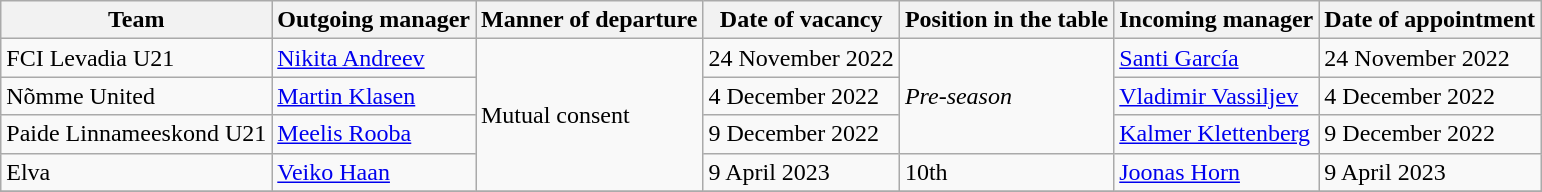<table class="wikitable">
<tr>
<th>Team</th>
<th>Outgoing manager</th>
<th>Manner of departure</th>
<th>Date of vacancy</th>
<th>Position in the table</th>
<th>Incoming manager</th>
<th>Date of appointment</th>
</tr>
<tr>
<td>FCI Levadia U21</td>
<td> <a href='#'>Nikita Andreev</a></td>
<td rowspan=4>Mutual consent</td>
<td>24 November 2022</td>
<td rowspan=3><em>Pre-season</em></td>
<td> <a href='#'>Santi García</a></td>
<td>24 November 2022</td>
</tr>
<tr>
<td>Nõmme United</td>
<td> <a href='#'>Martin Klasen</a></td>
<td>4 December 2022</td>
<td> <a href='#'>Vladimir Vassiljev</a></td>
<td>4 December 2022</td>
</tr>
<tr>
<td>Paide Linnameeskond U21</td>
<td> <a href='#'>Meelis Rooba</a></td>
<td>9 December 2022</td>
<td> <a href='#'>Kalmer Klettenberg</a></td>
<td>9 December 2022</td>
</tr>
<tr>
<td>Elva</td>
<td> <a href='#'>Veiko Haan</a></td>
<td>9 April 2023</td>
<td>10th</td>
<td> <a href='#'>Joonas Horn</a></td>
<td>9 April 2023</td>
</tr>
<tr>
</tr>
</table>
